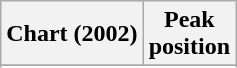<table class="wikitable sortable plainrowheaders">
<tr>
<th scope="col">Chart (2002)</th>
<th scope="col">Peak<br>position</th>
</tr>
<tr>
</tr>
<tr>
</tr>
<tr>
</tr>
<tr>
</tr>
<tr>
</tr>
<tr>
</tr>
<tr>
</tr>
<tr>
</tr>
<tr>
</tr>
<tr>
</tr>
<tr>
</tr>
<tr>
</tr>
<tr>
</tr>
</table>
